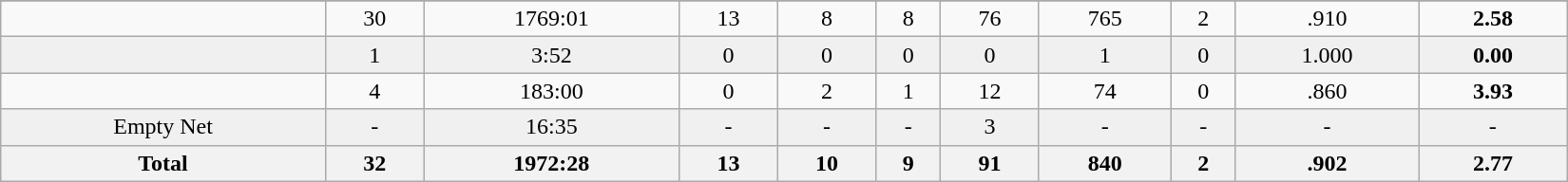<table class="wikitable sortable" width ="1100">
<tr align="center">
</tr>
<tr align="center" bgcolor="">
<td></td>
<td>30</td>
<td>1769:01</td>
<td>13</td>
<td>8</td>
<td>8</td>
<td>76</td>
<td>765</td>
<td>2</td>
<td>.910</td>
<td><strong>2.58</strong></td>
</tr>
<tr align="center" bgcolor="f0f0f0">
<td></td>
<td>1</td>
<td>3:52</td>
<td>0</td>
<td>0</td>
<td>0</td>
<td>0</td>
<td>1</td>
<td>0</td>
<td>1.000</td>
<td><strong>0.00</strong></td>
</tr>
<tr align="center" bgcolor="">
<td></td>
<td>4</td>
<td>183:00</td>
<td>0</td>
<td>2</td>
<td>1</td>
<td>12</td>
<td>74</td>
<td>0</td>
<td>.860</td>
<td><strong>3.93</strong></td>
</tr>
<tr align="center" bgcolor="f0f0f0">
<td>Empty Net</td>
<td>-</td>
<td>16:35</td>
<td>-</td>
<td>-</td>
<td>-</td>
<td>3</td>
<td>-</td>
<td>-</td>
<td>-</td>
<td>-</td>
</tr>
<tr>
<th>Total</th>
<th>32</th>
<th>1972:28</th>
<th>13</th>
<th>10</th>
<th>9</th>
<th>91</th>
<th>840</th>
<th>2</th>
<th>.902</th>
<th>2.77</th>
</tr>
</table>
